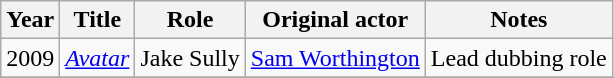<table class="wikitable">
<tr>
<th>Year</th>
<th>Title</th>
<th>Role</th>
<th>Original actor</th>
<th>Notes</th>
</tr>
<tr>
<td>2009</td>
<td><em><a href='#'>Avatar</a></em></td>
<td>Jake Sully</td>
<td><a href='#'>Sam Worthington</a></td>
<td>Lead dubbing role</td>
</tr>
<tr>
</tr>
</table>
